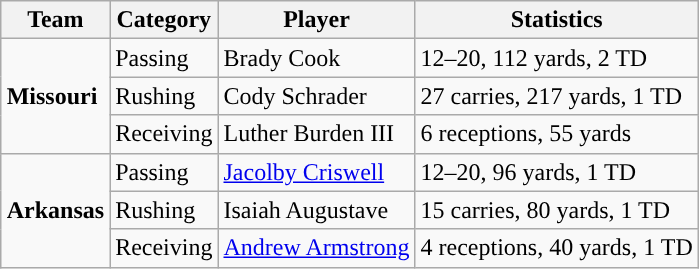<table class="wikitable" style="float: right;">
<tr>
<th>Team</th>
<th>Category</th>
<th>Player</th>
<th>Statistics</th>
</tr>
<tr>
<td rowspan=3><strong>Missouri</strong></td>
<td>Passing</td>
<td>Brady Cook</td>
<td>12–20, 112 yards, 2 TD</td>
</tr>
<tr>
<td>Rushing</td>
<td>Cody Schrader</td>
<td>27 carries, 217 yards, 1 TD</td>
</tr>
<tr>
<td>Receiving</td>
<td>Luther Burden III</td>
<td>6 receptions, 55 yards</td>
</tr>
<tr>
<td rowspan=3><strong>Arkansas</strong></td>
<td>Passing</td>
<td><a href='#'>Jacolby Criswell</a></td>
<td>12–20, 96 yards, 1 TD</td>
</tr>
<tr>
<td>Rushing</td>
<td>Isaiah Augustave</td>
<td>15 carries, 80 yards, 1 TD</td>
</tr>
<tr>
<td>Receiving</td>
<td><a href='#'>Andrew Armstrong</a></td>
<td>4 receptions, 40 yards, 1 TD</td>
</tr>
</table>
